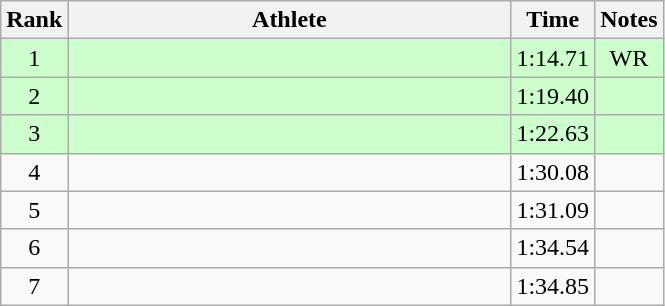<table class="wikitable" style="text-align:center">
<tr>
<th>Rank</th>
<th Style="width:18em">Athlete</th>
<th>Time</th>
<th>Notes</th>
</tr>
<tr style="background:#cfc">
<td>1</td>
<td style="text-align:left"></td>
<td>1:14.71</td>
<td>WR</td>
</tr>
<tr style="background:#cfc">
<td>2</td>
<td style="text-align:left"></td>
<td>1:19.40</td>
<td></td>
</tr>
<tr style="background:#cfc">
<td>3</td>
<td style="text-align:left"></td>
<td>1:22.63</td>
<td></td>
</tr>
<tr>
<td>4</td>
<td style="text-align:left"></td>
<td>1:30.08</td>
<td></td>
</tr>
<tr>
<td>5</td>
<td style="text-align:left"></td>
<td>1:31.09</td>
<td></td>
</tr>
<tr>
<td>6</td>
<td style="text-align:left"></td>
<td>1:34.54</td>
<td></td>
</tr>
<tr>
<td>7</td>
<td style="text-align:left"></td>
<td>1:34.85</td>
<td></td>
</tr>
</table>
